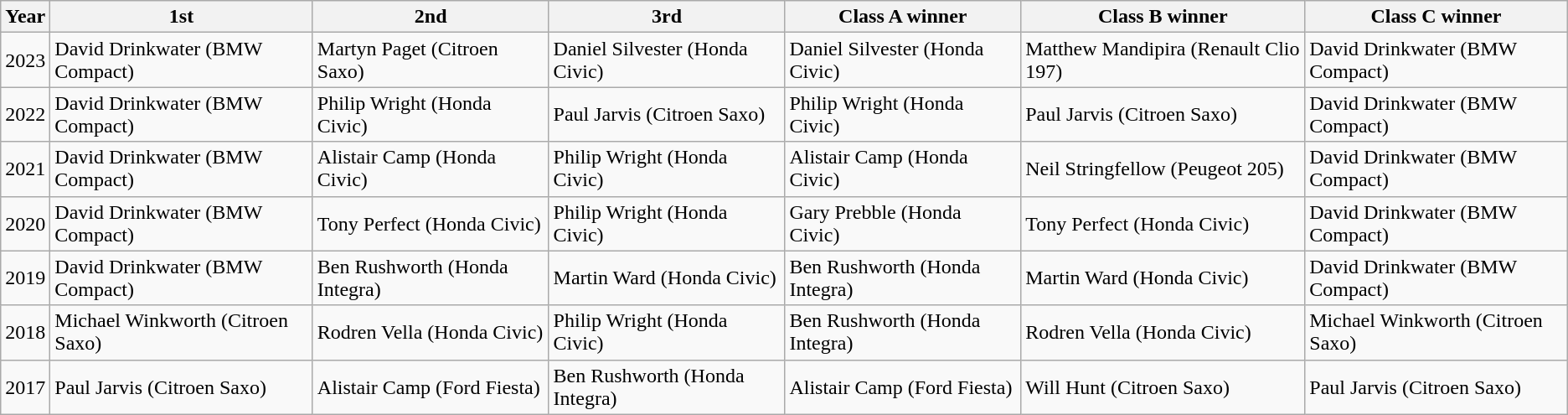<table class="wikitable">
<tr>
<th>Year</th>
<th>1st</th>
<th>2nd</th>
<th>3rd</th>
<th>Class A winner</th>
<th>Class B winner</th>
<th>Class C winner</th>
</tr>
<tr>
<td>2023</td>
<td>David Drinkwater (BMW Compact)</td>
<td>Martyn Paget (Citroen Saxo)</td>
<td>Daniel Silvester (Honda Civic)</td>
<td>Daniel Silvester (Honda Civic)</td>
<td>Matthew Mandipira (Renault Clio 197)</td>
<td>David Drinkwater (BMW Compact)</td>
</tr>
<tr>
<td>2022</td>
<td>David Drinkwater (BMW Compact)</td>
<td>Philip Wright (Honda Civic)</td>
<td>Paul Jarvis (Citroen Saxo)</td>
<td>Philip Wright (Honda Civic)</td>
<td>Paul Jarvis (Citroen Saxo)</td>
<td>David Drinkwater (BMW Compact)</td>
</tr>
<tr>
<td>2021</td>
<td>David Drinkwater (BMW Compact)</td>
<td>Alistair Camp (Honda Civic)</td>
<td>Philip Wright (Honda Civic)</td>
<td>Alistair Camp (Honda Civic)</td>
<td>Neil Stringfellow (Peugeot 205)</td>
<td>David Drinkwater (BMW Compact)</td>
</tr>
<tr>
<td>2020</td>
<td>David Drinkwater (BMW Compact)</td>
<td>Tony Perfect (Honda Civic)</td>
<td>Philip Wright (Honda Civic)</td>
<td>Gary Prebble (Honda Civic)</td>
<td>Tony Perfect (Honda Civic)</td>
<td>David Drinkwater (BMW Compact)</td>
</tr>
<tr>
<td>2019</td>
<td>David Drinkwater (BMW Compact)</td>
<td>Ben Rushworth (Honda Integra)</td>
<td>Martin Ward (Honda Civic)</td>
<td>Ben Rushworth (Honda Integra)</td>
<td>Martin Ward (Honda Civic)</td>
<td>David Drinkwater (BMW Compact)</td>
</tr>
<tr>
<td>2018</td>
<td>Michael Winkworth (Citroen Saxo)</td>
<td>Rodren Vella (Honda Civic)</td>
<td>Philip Wright (Honda Civic)</td>
<td>Ben Rushworth (Honda Integra)</td>
<td>Rodren Vella (Honda Civic)</td>
<td>Michael Winkworth (Citroen Saxo)</td>
</tr>
<tr>
<td>2017</td>
<td>Paul Jarvis (Citroen Saxo)</td>
<td>Alistair Camp (Ford Fiesta)</td>
<td>Ben Rushworth (Honda Integra)</td>
<td>Alistair Camp (Ford Fiesta)</td>
<td>Will Hunt (Citroen Saxo)</td>
<td>Paul Jarvis (Citroen Saxo)</td>
</tr>
</table>
